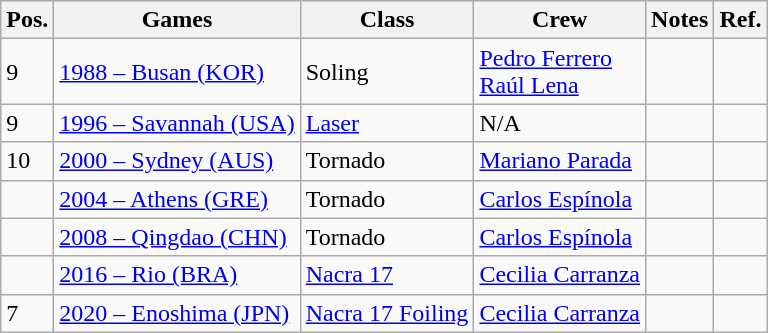<table class="wikitable sortable">
<tr>
<th>Pos.</th>
<th>Games</th>
<th>Class</th>
<th>Crew</th>
<th>Notes</th>
<th>Ref.</th>
</tr>
<tr>
<td>9</td>
<td><a href='#'>1988 – Busan (KOR)</a></td>
<td>Soling</td>
<td><a href='#'>Pedro Ferrero</a><br><a href='#'>Raúl Lena</a></td>
<td></td>
<td></td>
</tr>
<tr>
<td>9</td>
<td><a href='#'>1996 – Savannah (USA)</a></td>
<td><a href='#'>Laser</a></td>
<td>N/A</td>
<td></td>
<td></td>
</tr>
<tr>
<td>10</td>
<td><a href='#'>2000 – Sydney (AUS)</a></td>
<td>Tornado</td>
<td><a href='#'>Mariano Parada</a></td>
<td></td>
<td></td>
</tr>
<tr>
<td></td>
<td><a href='#'>2004 – Athens (GRE)</a></td>
<td>Tornado</td>
<td><a href='#'>Carlos Espínola</a></td>
<td></td>
<td></td>
</tr>
<tr>
<td></td>
<td><a href='#'>2008 – Qingdao (CHN)</a></td>
<td>Tornado</td>
<td><a href='#'>Carlos Espínola</a></td>
<td></td>
<td></td>
</tr>
<tr>
<td></td>
<td><a href='#'>2016 – Rio (BRA)</a></td>
<td><a href='#'>Nacra 17</a></td>
<td><a href='#'>Cecilia Carranza</a></td>
<td></td>
<td></td>
</tr>
<tr>
<td>7</td>
<td><a href='#'>2020 – Enoshima (JPN)</a></td>
<td><a href='#'>Nacra 17 Foiling</a></td>
<td><a href='#'>Cecilia Carranza</a></td>
<td></td>
<td></td>
</tr>
</table>
